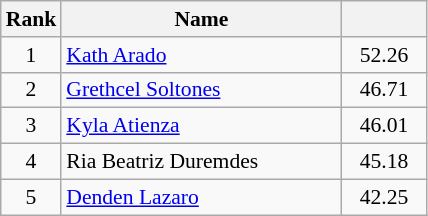<table class="wikitable" style="font-size:90%">
<tr>
<th width=30>Rank</th>
<th width=180>Name</th>
<th width=50></th>
</tr>
<tr>
<td align=center>1</td>
<td><a href='#'>Kath Arado</a></td>
<td align=center>52.26</td>
</tr>
<tr>
<td align=center>2</td>
<td><a href='#'>Grethcel Soltones</a></td>
<td align=center>46.71</td>
</tr>
<tr>
<td align=center>3</td>
<td><a href='#'>Kyla Atienza</a></td>
<td align=center>46.01</td>
</tr>
<tr>
<td align=center>4</td>
<td>Ria Beatriz Duremdes</td>
<td align=center>45.18</td>
</tr>
<tr>
<td align=center>5</td>
<td><a href='#'>Denden Lazaro</a></td>
<td align=center>42.25</td>
</tr>
</table>
